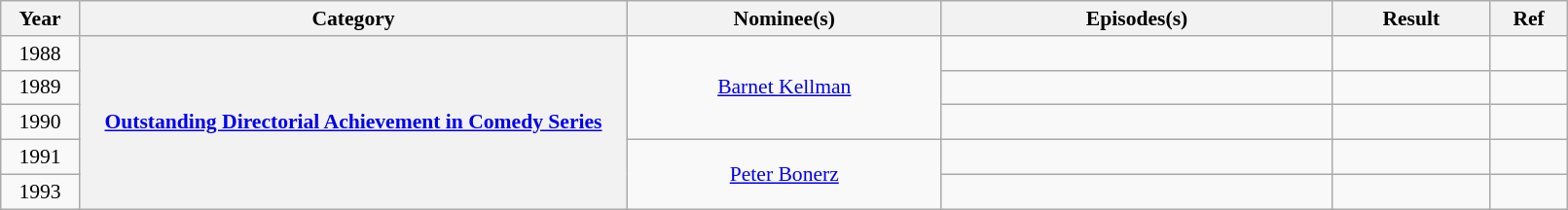<table class="wikitable plainrowheaders" style="font-size: 90%; text-align:center" width=85%>
<tr>
<th scope="col" width="5%">Year</th>
<th scope="col" width="35%">Category</th>
<th scope="col" width="20%">Nominee(s)</th>
<th scope="col" width="25%">Episodes(s)</th>
<th scope="col" width="10%">Result</th>
<th scope="col" width="5%">Ref</th>
</tr>
<tr>
<td>1988</td>
<th scope="row" style="text-align:center" rowspan="5"><a href='#'>Outstanding Directorial Achievement in Comedy Series</a></th>
<td rowspan="3"><a href='#'>Barnet Kellman</a></td>
<td></td>
<td></td>
<td></td>
</tr>
<tr>
<td>1989</td>
<td></td>
<td></td>
<td></td>
</tr>
<tr>
<td>1990</td>
<td></td>
<td></td>
<td></td>
</tr>
<tr>
<td>1991</td>
<td rowspan="2"><a href='#'>Peter Bonerz</a></td>
<td></td>
<td></td>
<td></td>
</tr>
<tr>
<td>1993</td>
<td></td>
<td></td>
<td></td>
</tr>
</table>
